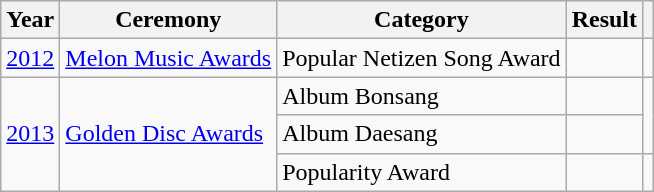<table class="wikitable sortable plainrowheaders">
<tr>
<th scope="col">Year</th>
<th scope="col">Ceremony</th>
<th scope="col">Category</th>
<th scope="col">Result</th>
<th scope="col" class="unsortable"></th>
</tr>
<tr>
<td><a href='#'>2012</a></td>
<td><a href='#'>Melon Music Awards</a></td>
<td>Popular Netizen Song Award</td>
<td></td>
<td></td>
</tr>
<tr>
<td rowspan="3"><a href='#'>2013</a></td>
<td rowspan="3"><a href='#'>Golden Disc Awards</a></td>
<td>Album Bonsang</td>
<td></td>
<td rowspan="2" style="text-align:center"></td>
</tr>
<tr>
<td>Album Daesang</td>
<td></td>
</tr>
<tr>
<td>Popularity Award</td>
<td></td>
<td style="text-align:center"></td>
</tr>
</table>
